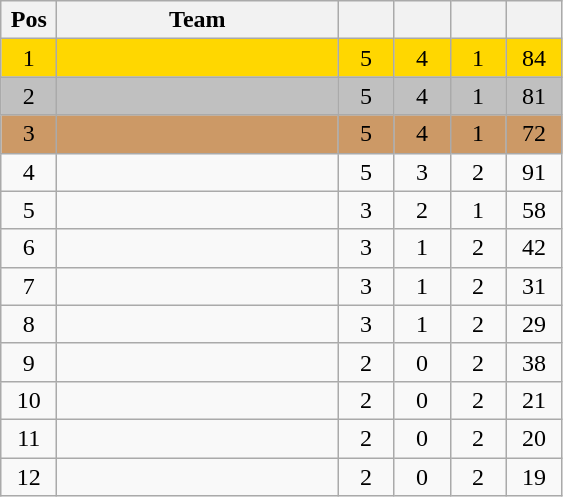<table class="wikitable" style="text-align:center">
<tr>
<th width=30>Pos</th>
<th width=180>Team</th>
<th width=30></th>
<th width=30></th>
<th width=30></th>
<th width=30></th>
</tr>
<tr bgcolor=gold>
<td>1</td>
<td align=left></td>
<td>5</td>
<td>4</td>
<td>1</td>
<td>84</td>
</tr>
<tr bgcolor=silver>
<td>2</td>
<td align=left></td>
<td>5</td>
<td>4</td>
<td>1</td>
<td>81</td>
</tr>
<tr bgcolor=cc9966>
<td>3</td>
<td align=left></td>
<td>5</td>
<td>4</td>
<td>1</td>
<td>72</td>
</tr>
<tr>
<td>4</td>
<td align=left></td>
<td>5</td>
<td>3</td>
<td>2</td>
<td>91</td>
</tr>
<tr>
<td>5</td>
<td align=left></td>
<td>3</td>
<td>2</td>
<td>1</td>
<td>58</td>
</tr>
<tr>
<td>6</td>
<td align=left></td>
<td>3</td>
<td>1</td>
<td>2</td>
<td>42</td>
</tr>
<tr>
<td>7</td>
<td align=left></td>
<td>3</td>
<td>1</td>
<td>2</td>
<td>31</td>
</tr>
<tr>
<td>8</td>
<td align=left></td>
<td>3</td>
<td>1</td>
<td>2</td>
<td>29</td>
</tr>
<tr>
<td>9</td>
<td align=left></td>
<td>2</td>
<td>0</td>
<td>2</td>
<td>38</td>
</tr>
<tr>
<td>10</td>
<td align=left></td>
<td>2</td>
<td>0</td>
<td>2</td>
<td>21</td>
</tr>
<tr>
<td>11</td>
<td align=left></td>
<td>2</td>
<td>0</td>
<td>2</td>
<td>20</td>
</tr>
<tr>
<td>12</td>
<td align=left></td>
<td>2</td>
<td>0</td>
<td>2</td>
<td>19</td>
</tr>
</table>
